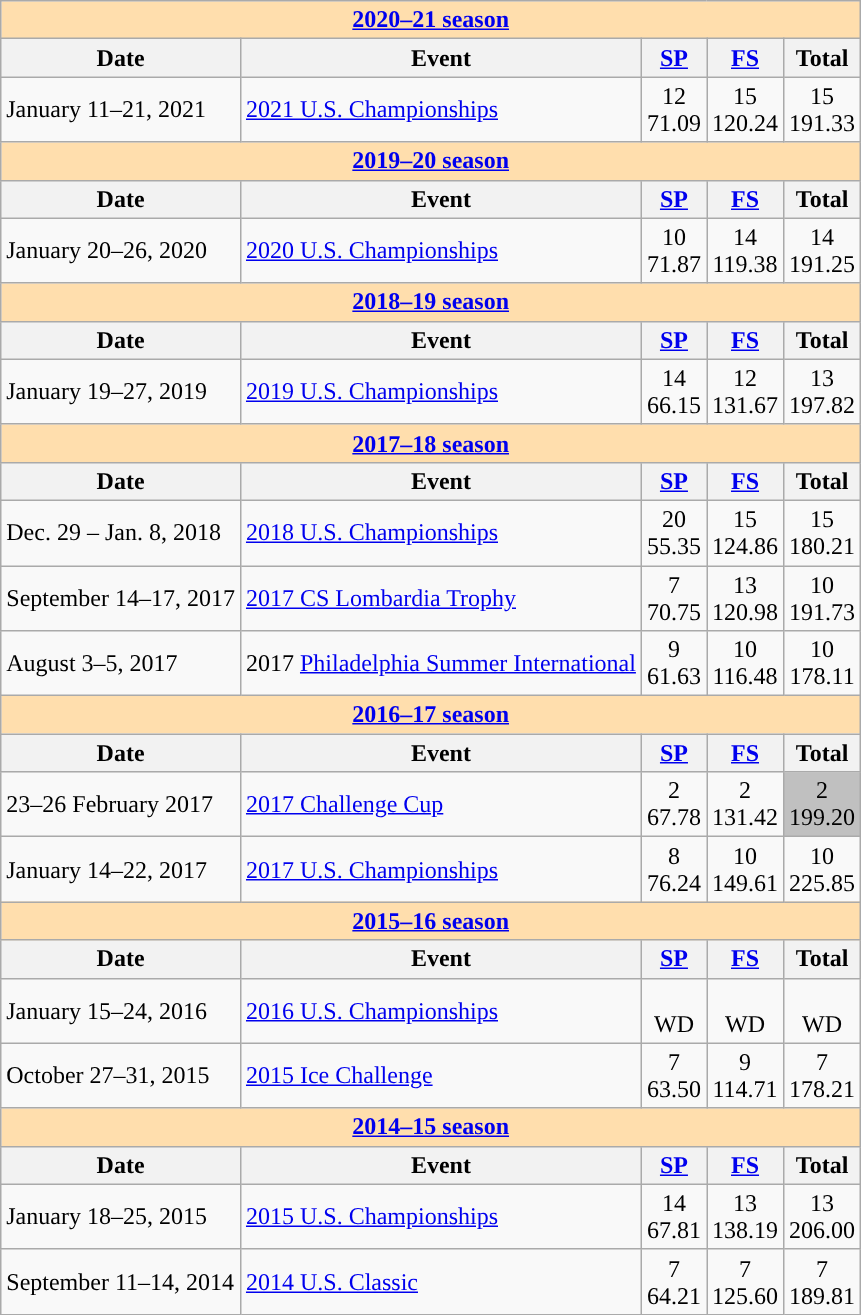<table class="wikitable">
<tr>
<th style="background-color: #ffdead;" colspan=5 align="center"><a href='#'>2020–21 season</a></th>
</tr>
<tr>
<th>Date</th>
<th>Event</th>
<th><a href='#'>SP</a></th>
<th><a href='#'>FS</a></th>
<th>Total</th>
</tr>
<tr>
<td>January 11–21, 2021</td>
<td><a href='#'>2021 U.S. Championships</a></td>
<td align=center>12 <br> 71.09</td>
<td align=center>15 <br> 120.24</td>
<td align=center>15 <br> 191.33</td>
</tr>
<tr>
<th style="background-color: #ffdead;" colspan=5 align="center"><a href='#'>2019–20 season</a></th>
</tr>
<tr>
<th>Date</th>
<th>Event</th>
<th><a href='#'>SP</a></th>
<th><a href='#'>FS</a></th>
<th>Total</th>
</tr>
<tr>
<td>January 20–26, 2020</td>
<td><a href='#'>2020 U.S. Championships</a></td>
<td align=center>10 <br> 71.87</td>
<td align=center>14 <br> 119.38</td>
<td align=center>14 <br> 191.25</td>
</tr>
<tr>
<th style="background-color: #ffdead;" colspan=5 align="center"><a href='#'>2018–19 season</a></th>
</tr>
<tr>
<th>Date</th>
<th>Event</th>
<th><a href='#'>SP</a></th>
<th><a href='#'>FS</a></th>
<th>Total</th>
</tr>
<tr>
<td>January 19–27, 2019</td>
<td><a href='#'>2019 U.S. Championships</a></td>
<td align=center>14 <br> 66.15</td>
<td align=center>12 <br> 131.67</td>
<td align=center>13 <br> 197.82</td>
</tr>
<tr>
<th style="background-color: #ffdead;" colspan=5 align="center"><a href='#'>2017–18 season</a></th>
</tr>
<tr>
<th>Date</th>
<th>Event</th>
<th><a href='#'>SP</a></th>
<th><a href='#'>FS</a></th>
<th>Total</th>
</tr>
<tr>
<td>Dec. 29 – Jan. 8, 2018</td>
<td><a href='#'>2018 U.S. Championships</a></td>
<td align=center>20 <br> 55.35</td>
<td align=center>15 <br> 124.86</td>
<td align=center>15 <br> 180.21</td>
</tr>
<tr>
<td>September 14–17, 2017</td>
<td><a href='#'>2017 CS Lombardia Trophy</a></td>
<td align=center>7 <br> 70.75</td>
<td align=center>13 <br> 120.98</td>
<td align=center>10 <br> 191.73</td>
</tr>
<tr>
<td>August 3–5, 2017</td>
<td>2017 <a href='#'>Philadelphia Summer International</a></td>
<td align=center>9 <br> 61.63</td>
<td align=center>10 <br> 116.48</td>
<td align="center">10 <br> 178.11</td>
</tr>
<tr>
<th style="background-color: #ffdead;" colspan=5 align="center"><a href='#'>2016–17 season</a></th>
</tr>
<tr>
<th>Date</th>
<th>Event</th>
<th><a href='#'>SP</a></th>
<th><a href='#'>FS</a></th>
<th>Total</th>
</tr>
<tr>
<td>23–26 February 2017</td>
<td><a href='#'>2017 Challenge Cup</a></td>
<td align=center>2 <br> 67.78</td>
<td align=center>2 <br> 131.42</td>
<td align=center bgcolor=silver>2 <br> 199.20</td>
</tr>
<tr>
<td>January 14–22, 2017</td>
<td><a href='#'>2017 U.S. Championships</a></td>
<td align=center>8 <br> 76.24</td>
<td align=center>10 <br> 149.61</td>
<td align=center>10 <br> 225.85</td>
</tr>
<tr>
<th style="background-color: #ffdead;" colspan=5 align="center"><a href='#'>2015–16 season</a></th>
</tr>
<tr>
<th>Date</th>
<th>Event</th>
<th><a href='#'>SP</a></th>
<th><a href='#'>FS</a></th>
<th>Total</th>
</tr>
<tr>
<td>January 15–24, 2016</td>
<td><a href='#'>2016 U.S. Championships</a></td>
<td align=center><br> WD</td>
<td align=center><br> WD</td>
<td align=center><br> WD</td>
</tr>
<tr>
<td>October 27–31, 2015</td>
<td><a href='#'>2015 Ice Challenge</a></td>
<td align=center>7 <br> 63.50</td>
<td align=center>9 <br> 114.71</td>
<td align=center>7 <br> 178.21</td>
</tr>
<tr>
<th style="background-color: #ffdead;" colspan=5 align="center"><a href='#'>2014–15 season</a></th>
</tr>
<tr>
<th>Date</th>
<th>Event</th>
<th><a href='#'>SP</a></th>
<th><a href='#'>FS</a></th>
<th>Total</th>
</tr>
<tr>
<td>January 18–25, 2015</td>
<td><a href='#'>2015 U.S. Championships</a></td>
<td align=center>14 <br> 67.81</td>
<td align=center>13 <br> 138.19</td>
<td align="center">13 <br> 206.00</td>
</tr>
<tr>
<td>September 11–14, 2014</td>
<td><a href='#'>2014 U.S. Classic</a></td>
<td align=center>7 <br> 64.21</td>
<td align=center>7 <br> 125.60</td>
<td align=center>7 <br> 189.81</td>
</tr>
</table>
